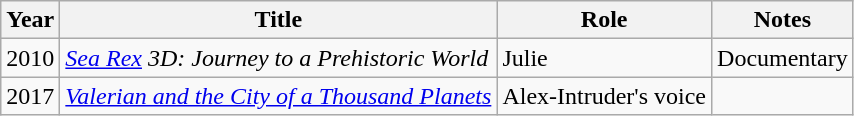<table class="wikitable sortable">
<tr>
<th>Year</th>
<th>Title</th>
<th>Role</th>
<th>Notes</th>
</tr>
<tr>
<td>2010</td>
<td><em><a href='#'>Sea Rex</a> 3D: Journey to a Prehistoric World</em></td>
<td>Julie</td>
<td>Documentary</td>
</tr>
<tr>
<td>2017</td>
<td><em><a href='#'>Valerian and the City of a Thousand Planets</a></em></td>
<td>Alex-Intruder's voice</td>
<td></td>
</tr>
</table>
